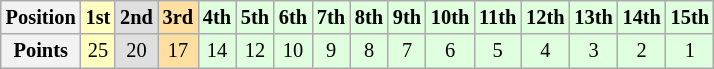<table class="wikitable" style="font-size: 85%;">
<tr>
<th>Position</th>
<td style="background-color:#FFFFBF" align="center"><strong>1st</strong></td>
<td style="background-color:#DFDFDF" align="center"><strong>2nd</strong></td>
<td style="background-color:#FFDF9F" align="center"><strong>3rd</strong></td>
<td style="background-color:#DFFFDF" align="center"><strong>4th</strong></td>
<td style="background-color:#DFFFDF" align="center"><strong>5th</strong></td>
<td style="background-color:#DFFFDF" align="center"><strong>6th</strong></td>
<td style="background-color:#DFFFDF" align="center"><strong>7th</strong></td>
<td style="background-color:#DFFFDF" align="center"><strong>8th</strong></td>
<td style="background-color:#DFFFDF" align="center"><strong>9th</strong></td>
<td style="background-color:#DFFFDF" align="center"><strong>10th</strong></td>
<td style="background-color:#DFFFDF" align="center"><strong>11th</strong></td>
<td style="background-color:#DFFFDF" align="center"><strong>12th</strong></td>
<td style="background-color:#DFFFDF" align="center"><strong>13th</strong></td>
<td style="background-color:#DFFFDF" align="center"><strong>14th</strong></td>
<td style="background-color:#DFFFDF" align="center"><strong>15th</strong></td>
</tr>
<tr>
<th>Points</th>
<td style="background-color:#FFFFBF" align="center">25</td>
<td style="background-color:#DFDFDF" align="center">20</td>
<td style="background-color:#FFDF9F" align="center">17</td>
<td style="background-color:#DFFFDF" align="center">14</td>
<td style="background-color:#DFFFDF" align="center">12</td>
<td style="background-color:#DFFFDF" align="center">10</td>
<td style="background-color:#DFFFDF" align="center">9</td>
<td style="background-color:#DFFFDF" align="center">8</td>
<td style="background-color:#DFFFDF" align="center">7</td>
<td style="background-color:#DFFFDF" align="center">6</td>
<td style="background-color:#DFFFDF" align="center">5</td>
<td style="background-color:#DFFFDF" align="center">4</td>
<td style="background-color:#DFFFDF" align="center">3</td>
<td style="background-color:#DFFFDF" align="center">2</td>
<td style="background-color:#DFFFDF" align="center">1</td>
</tr>
</table>
